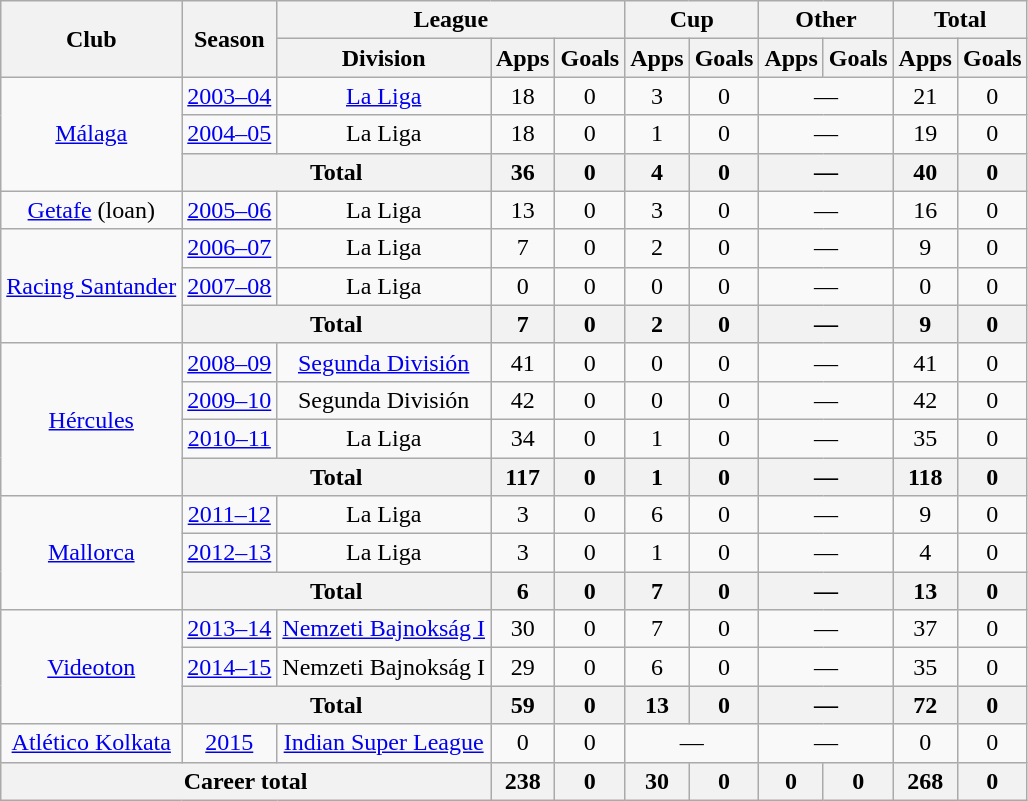<table class="wikitable" style="text-align: center;">
<tr>
<th rowspan="2">Club</th>
<th rowspan="2">Season</th>
<th colspan="3">League</th>
<th colspan="2">Cup</th>
<th colspan="2">Other</th>
<th colspan="2">Total</th>
</tr>
<tr>
<th>Division</th>
<th>Apps</th>
<th>Goals</th>
<th>Apps</th>
<th>Goals</th>
<th>Apps</th>
<th>Goals</th>
<th>Apps</th>
<th>Goals</th>
</tr>
<tr>
<td rowspan="3"><a href='#'>Málaga</a></td>
<td><a href='#'>2003–04</a></td>
<td><a href='#'>La Liga</a></td>
<td>18</td>
<td>0</td>
<td>3</td>
<td>0</td>
<td colspan="2">—</td>
<td>21</td>
<td>0</td>
</tr>
<tr>
<td><a href='#'>2004–05</a></td>
<td>La Liga</td>
<td>18</td>
<td>0</td>
<td>1</td>
<td>0</td>
<td colspan="2">—</td>
<td>19</td>
<td>0</td>
</tr>
<tr>
<th colspan="2">Total</th>
<th>36</th>
<th>0</th>
<th>4</th>
<th>0</th>
<th colspan="2">—</th>
<th>40</th>
<th>0</th>
</tr>
<tr>
<td><a href='#'>Getafe</a> (loan)</td>
<td><a href='#'>2005–06</a></td>
<td>La Liga</td>
<td>13</td>
<td>0</td>
<td>3</td>
<td>0</td>
<td colspan="2">—</td>
<td>16</td>
<td>0</td>
</tr>
<tr>
<td rowspan="3"><a href='#'>Racing Santander</a></td>
<td><a href='#'>2006–07</a></td>
<td>La Liga</td>
<td>7</td>
<td>0</td>
<td>2</td>
<td>0</td>
<td colspan="2">—</td>
<td>9</td>
<td>0</td>
</tr>
<tr>
<td><a href='#'>2007–08</a></td>
<td>La Liga</td>
<td>0</td>
<td>0</td>
<td>0</td>
<td>0</td>
<td colspan="2">—</td>
<td>0</td>
<td>0</td>
</tr>
<tr>
<th colspan="2">Total</th>
<th>7</th>
<th>0</th>
<th>2</th>
<th>0</th>
<th colspan="2">—</th>
<th>9</th>
<th>0</th>
</tr>
<tr>
<td rowspan="4"><a href='#'>Hércules</a></td>
<td><a href='#'>2008–09</a></td>
<td><a href='#'>Segunda División</a></td>
<td>41</td>
<td>0</td>
<td>0</td>
<td>0</td>
<td colspan="2">—</td>
<td>41</td>
<td>0</td>
</tr>
<tr>
<td><a href='#'>2009–10</a></td>
<td>Segunda División</td>
<td>42</td>
<td>0</td>
<td>0</td>
<td>0</td>
<td colspan="2">—</td>
<td>42</td>
<td>0</td>
</tr>
<tr>
<td><a href='#'>2010–11</a></td>
<td>La Liga</td>
<td>34</td>
<td>0</td>
<td>1</td>
<td>0</td>
<td colspan="2">—</td>
<td>35</td>
<td>0</td>
</tr>
<tr>
<th colspan="2">Total</th>
<th>117</th>
<th>0</th>
<th>1</th>
<th>0</th>
<th colspan="2">—</th>
<th>118</th>
<th>0</th>
</tr>
<tr>
<td rowspan="3"><a href='#'>Mallorca</a></td>
<td><a href='#'>2011–12</a></td>
<td>La Liga</td>
<td>3</td>
<td>0</td>
<td>6</td>
<td>0</td>
<td colspan="2">—</td>
<td>9</td>
<td>0</td>
</tr>
<tr>
<td><a href='#'>2012–13</a></td>
<td>La Liga</td>
<td>3</td>
<td>0</td>
<td>1</td>
<td>0</td>
<td colspan="2">—</td>
<td>4</td>
<td>0</td>
</tr>
<tr>
<th colspan="2">Total</th>
<th>6</th>
<th>0</th>
<th>7</th>
<th>0</th>
<th colspan="2">—</th>
<th>13</th>
<th>0</th>
</tr>
<tr>
<td rowspan="3"><a href='#'>Videoton</a></td>
<td><a href='#'>2013–14</a></td>
<td><a href='#'>Nemzeti Bajnokság I</a></td>
<td>30</td>
<td>0</td>
<td>7</td>
<td>0</td>
<td colspan="2">—</td>
<td>37</td>
<td>0</td>
</tr>
<tr>
<td><a href='#'>2014–15</a></td>
<td>Nemzeti Bajnokság I</td>
<td>29</td>
<td>0</td>
<td>6</td>
<td>0</td>
<td colspan="2">—</td>
<td>35</td>
<td>0</td>
</tr>
<tr>
<th colspan="2">Total</th>
<th>59</th>
<th>0</th>
<th>13</th>
<th>0</th>
<th colspan="2">—</th>
<th>72</th>
<th>0</th>
</tr>
<tr>
<td><a href='#'>Atlético Kolkata</a></td>
<td><a href='#'>2015</a></td>
<td><a href='#'>Indian Super League</a></td>
<td>0</td>
<td>0</td>
<td colspan="2">—</td>
<td colspan="2">—</td>
<td>0</td>
<td>0</td>
</tr>
<tr>
<th colspan="3">Career total</th>
<th>238</th>
<th>0</th>
<th>30</th>
<th>0</th>
<th>0</th>
<th>0</th>
<th>268</th>
<th>0</th>
</tr>
</table>
